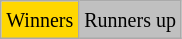<table class="wikitable" align="center">
<tr>
<td bgcolor=gold><small>Winners</small></td>
<td bgcolor=silver><small>Runners up</small></td>
</tr>
</table>
